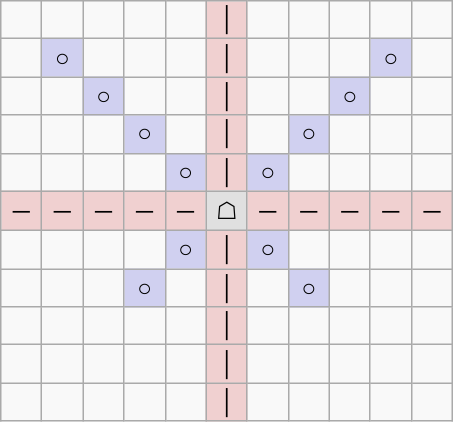<table border="1" class="wikitable">
<tr align=center>
<td width="20"> </td>
<td width="20"> </td>
<td width="20"> </td>
<td width="20"> </td>
<td width="20"> </td>
<td width="20" style="background:#f0d0d0;">│</td>
<td width="20"> </td>
<td width="20"> </td>
<td width="20"> </td>
<td width="20"> </td>
<td width="20"> </td>
</tr>
<tr align=center>
<td> </td>
<td style="background:#d0d0f0;">○</td>
<td> </td>
<td> </td>
<td> </td>
<td style="background:#f0d0d0;">│</td>
<td> </td>
<td> </td>
<td> </td>
<td style="background:#d0d0f0;">○</td>
<td> </td>
</tr>
<tr align=center>
<td> </td>
<td> </td>
<td style="background:#d0d0f0;">○</td>
<td> </td>
<td> </td>
<td style="background:#f0d0d0;">│</td>
<td> </td>
<td> </td>
<td style="background:#d0d0f0;">○</td>
<td> </td>
<td> </td>
</tr>
<tr align=center>
<td> </td>
<td> </td>
<td> </td>
<td style="background:#d0d0f0;">○</td>
<td> </td>
<td style="background:#f0d0d0;">│</td>
<td> </td>
<td style="background:#d0d0f0;">○</td>
<td> </td>
<td> </td>
<td> </td>
</tr>
<tr align=center>
<td> </td>
<td> </td>
<td> </td>
<td> </td>
<td style="background:#d0d0f0;">○</td>
<td style="background:#f0d0d0;">│</td>
<td style="background:#d0d0f0;">○</td>
<td> </td>
<td> </td>
<td> </td>
<td> </td>
</tr>
<tr align=center>
<td style="background:#f0d0d0;">─</td>
<td style="background:#f0d0d0;">─</td>
<td style="background:#f0d0d0;">─</td>
<td style="background:#f0d0d0;">─</td>
<td style="background:#f0d0d0;">─</td>
<td style="background:#e0e0e0;">☖</td>
<td style="background:#f0d0d0;">─</td>
<td style="background:#f0d0d0;">─</td>
<td style="background:#f0d0d0;">─</td>
<td style="background:#f0d0d0;">─</td>
<td style="background:#f0d0d0;">─</td>
</tr>
<tr align=center>
<td> </td>
<td> </td>
<td> </td>
<td> </td>
<td style="background:#d0d0f0;">○</td>
<td style="background:#f0d0d0;">│</td>
<td style="background:#d0d0f0;">○</td>
<td> </td>
<td> </td>
<td> </td>
<td> </td>
</tr>
<tr align=center>
<td> </td>
<td> </td>
<td> </td>
<td style="background:#d0d0f0;">○</td>
<td> </td>
<td style="background:#f0d0d0;">│</td>
<td> </td>
<td style="background:#d0d0f0;">○</td>
<td> </td>
<td> </td>
<td> </td>
</tr>
<tr align=center>
<td> </td>
<td> </td>
<td> </td>
<td> </td>
<td> </td>
<td style="background:#f0d0d0;">│</td>
<td> </td>
<td> </td>
<td> </td>
<td> </td>
<td> </td>
</tr>
<tr align=center>
<td> </td>
<td> </td>
<td> </td>
<td> </td>
<td> </td>
<td style="background:#f0d0d0;">│</td>
<td> </td>
<td> </td>
<td> </td>
<td> </td>
<td> </td>
</tr>
<tr align=center>
<td> </td>
<td> </td>
<td> </td>
<td> </td>
<td> </td>
<td style="background:#f0d0d0;">│</td>
<td> </td>
<td> </td>
<td> </td>
<td> </td>
<td> </td>
</tr>
</table>
